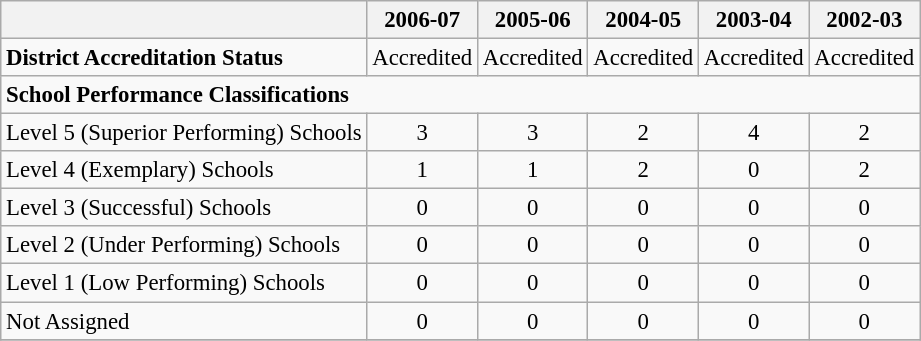<table class="wikitable" style="font-size: 95%;">
<tr>
<th></th>
<th>2006-07</th>
<th>2005-06</th>
<th>2004-05</th>
<th>2003-04</th>
<th>2002-03</th>
</tr>
<tr>
<td align="left"><strong>District Accreditation Status</strong></td>
<td align="center">Accredited</td>
<td align="center">Accredited</td>
<td align="center">Accredited</td>
<td align="center">Accredited</td>
<td align="center">Accredited</td>
</tr>
<tr>
<td align="left" colspan="6"><strong>School Performance Classifications</strong></td>
</tr>
<tr>
<td align="left">Level 5 (Superior Performing) Schools</td>
<td align="center">3</td>
<td align="center">3</td>
<td align="center">2</td>
<td align="center">4</td>
<td align="center">2</td>
</tr>
<tr>
<td align="left">Level 4 (Exemplary) Schools</td>
<td align="center">1</td>
<td align="center">1</td>
<td align="center">2</td>
<td align="center">0</td>
<td align="center">2</td>
</tr>
<tr>
<td align="left">Level 3 (Successful) Schools</td>
<td align="center">0</td>
<td align="center">0</td>
<td align="center">0</td>
<td align="center">0</td>
<td align="center">0</td>
</tr>
<tr>
<td align="left">Level 2 (Under Performing) Schools</td>
<td align="center">0</td>
<td align="center">0</td>
<td align="center">0</td>
<td align="center">0</td>
<td align="center">0</td>
</tr>
<tr>
<td align="left">Level 1 (Low Performing) Schools</td>
<td align="center">0</td>
<td align="center">0</td>
<td align="center">0</td>
<td align="center">0</td>
<td align="center">0</td>
</tr>
<tr>
<td align="left">Not Assigned</td>
<td align="center">0</td>
<td align="center">0</td>
<td align="center">0</td>
<td align="center">0</td>
<td align="center">0</td>
</tr>
<tr>
</tr>
</table>
